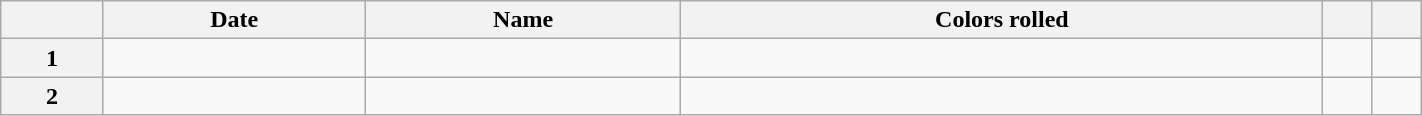<table class="wikitable" width="75%" style="text-align:center; margin:1em auto;">
<tr>
<th></th>
<th>Date</th>
<th>Name</th>
<th>Colors rolled</th>
<th></th>
<th></th>
</tr>
<tr>
<th>1</th>
<td></td>
<td></td>
<td></td>
<td><strong></strong></td>
<td></td>
</tr>
<tr>
<th>2</th>
<td></td>
<td></td>
<td></td>
<td><strong></strong></td>
<td></td>
</tr>
</table>
